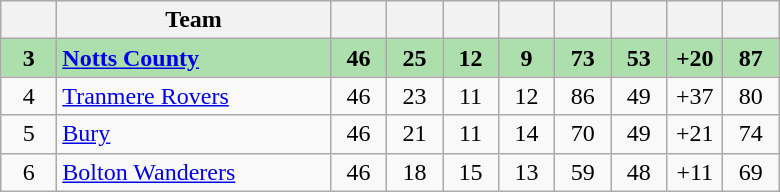<table class="wikitable" style="text-align:center">
<tr>
<th width="30"></th>
<th width="175">Team</th>
<th width="30"></th>
<th width="30"></th>
<th width="30"></th>
<th width="30"></th>
<th width="30"></th>
<th width="30"></th>
<th width="30"></th>
<th width="30"></th>
</tr>
<tr bgcolor=#ADDFAD>
<td><strong>3</strong></td>
<td align=left><strong><a href='#'>Notts County</a></strong></td>
<td><strong>46</strong></td>
<td><strong>25</strong></td>
<td><strong>12</strong></td>
<td><strong>9</strong></td>
<td><strong>73</strong></td>
<td><strong>53</strong></td>
<td><strong>+20</strong></td>
<td><strong>87</strong></td>
</tr>
<tr>
<td>4</td>
<td align=left><a href='#'>Tranmere Rovers</a></td>
<td>46</td>
<td>23</td>
<td>11</td>
<td>12</td>
<td>86</td>
<td>49</td>
<td>+37</td>
<td>80</td>
</tr>
<tr>
<td>5</td>
<td align=left><a href='#'>Bury</a></td>
<td>46</td>
<td>21</td>
<td>11</td>
<td>14</td>
<td>70</td>
<td>49</td>
<td>+21</td>
<td>74</td>
</tr>
<tr>
<td>6</td>
<td align=left><a href='#'>Bolton Wanderers</a></td>
<td>46</td>
<td>18</td>
<td>15</td>
<td>13</td>
<td>59</td>
<td>48</td>
<td>+11</td>
<td>69</td>
</tr>
</table>
